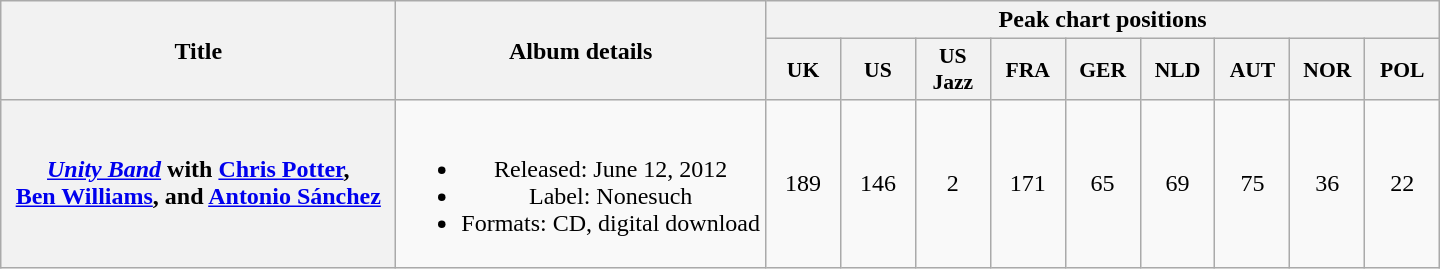<table class="wikitable plainrowheaders" style="text-align:center;">
<tr>
<th scope="col" rowspan="2" style="width:16em;">Title</th>
<th scope="col" rowspan="2">Album details</th>
<th scope="col" colspan="9">Peak chart positions</th>
</tr>
<tr>
<th scope="col" style="width:3em;font-size:90%;">UK<br></th>
<th scope="col" style="width:3em;font-size:90%;">US<br></th>
<th scope="col" style="width:3em;font-size:90%;">US<br>Jazz<br></th>
<th scope="col" style="width:3em;font-size:90%;">FRA<br></th>
<th scope="col" style="width:3em;font-size:90%;">GER<br></th>
<th scope="col" style="width:3em;font-size:90%;">NLD<br></th>
<th scope="col" style="width:3em;font-size:90%;">AUT<br></th>
<th scope="col" style="width:3em;font-size:90%;">NOR<br></th>
<th scope="col" style="width:3em;font-size:90%;">POL<br></th>
</tr>
<tr>
<th scope="row"><em><a href='#'>Unity Band</a></em> with <a href='#'>Chris Potter</a>,<br><a href='#'>Ben Williams</a>, and <a href='#'>Antonio Sánchez</a></th>
<td><br><ul><li>Released: June 12, 2012</li><li>Label: Nonesuch</li><li>Formats: CD, digital download</li></ul></td>
<td>189</td>
<td>146</td>
<td>2</td>
<td>171</td>
<td>65</td>
<td>69</td>
<td>75</td>
<td>36</td>
<td>22</td>
</tr>
</table>
